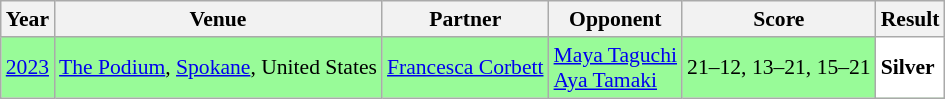<table class="sortable wikitable" style="font-size: 90%;">
<tr>
<th>Year</th>
<th>Venue</th>
<th>Partner</th>
<th>Opponent</th>
<th>Score</th>
<th>Result</th>
</tr>
<tr style="background:#98FB98">
<td align="center"><a href='#'>2023</a></td>
<td align="left"><a href='#'>The Podium</a>, <a href='#'>Spokane</a>, United States</td>
<td align="left"> <a href='#'>Francesca Corbett</a></td>
<td align="left"> <a href='#'>Maya Taguchi</a><br> <a href='#'>Aya Tamaki</a></td>
<td align="left">21–12, 13–21, 15–21</td>
<td style="text-align:left; background:white"> <strong>Silver</strong></td>
</tr>
</table>
